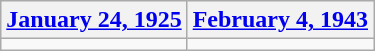<table class=wikitable>
<tr>
<th><a href='#'>January 24, 1925</a></th>
<th><a href='#'>February 4, 1943</a></th>
</tr>
<tr>
<td></td>
<td></td>
</tr>
</table>
